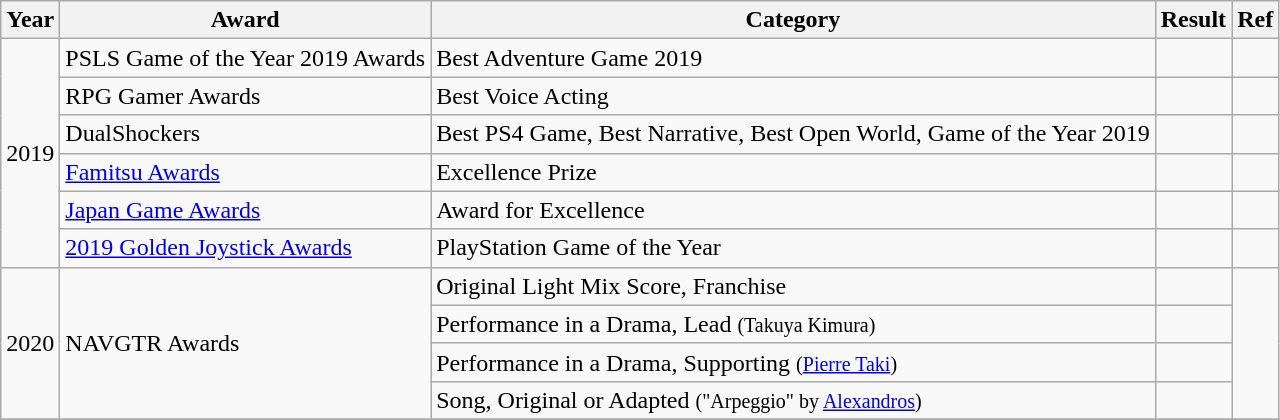<table class="wikitable sortable">
<tr>
<th>Year</th>
<th>Award</th>
<th>Category</th>
<th>Result</th>
<th>Ref</th>
</tr>
<tr>
<td style="text-align:center;" rowspan="6">2019</td>
<td>PSLS Game of the Year 2019 Awards</td>
<td>Best Adventure Game 2019</td>
<td></td>
<td align="center"></td>
</tr>
<tr>
<td>RPG Gamer Awards</td>
<td>Best Voice Acting</td>
<td></td>
<td align="center"></td>
</tr>
<tr>
<td>DualShockers</td>
<td>Best PS4 Game, Best Narrative, Best Open World, Game of the Year 2019</td>
<td></td>
<td align="center"></td>
</tr>
<tr>
<td><a href='#'>Famitsu Awards</a></td>
<td>Excellence Prize</td>
<td></td>
<td style="text-align:center;"></td>
</tr>
<tr>
<td><a href='#'>Japan Game Awards</a></td>
<td>Award for Excellence</td>
<td></td>
<td style="text-align:center;"></td>
</tr>
<tr>
<td><a href='#'>2019 Golden Joystick Awards</a></td>
<td>PlayStation Game of the Year</td>
<td></td>
<td style="text-align:center;"></td>
</tr>
<tr>
<td style="text-align:center;" rowspan="4">2020</td>
<td rowspan="4">NAVGTR Awards</td>
<td>Original Light Mix Score, Franchise</td>
<td></td>
<td rowspan="4" style="text-align:center;"></td>
</tr>
<tr>
<td>Performance in a Drama, Lead <small>(Takuya Kimura)</small></td>
<td></td>
</tr>
<tr>
<td>Performance in a Drama, Supporting <small>(<a href='#'>Pierre Taki</a>)</small></td>
<td></td>
</tr>
<tr>
<td>Song, Original or Adapted <small>("Arpeggio" by <a href='#'>Alexandros</a>)</small></td>
<td></td>
</tr>
<tr>
</tr>
</table>
